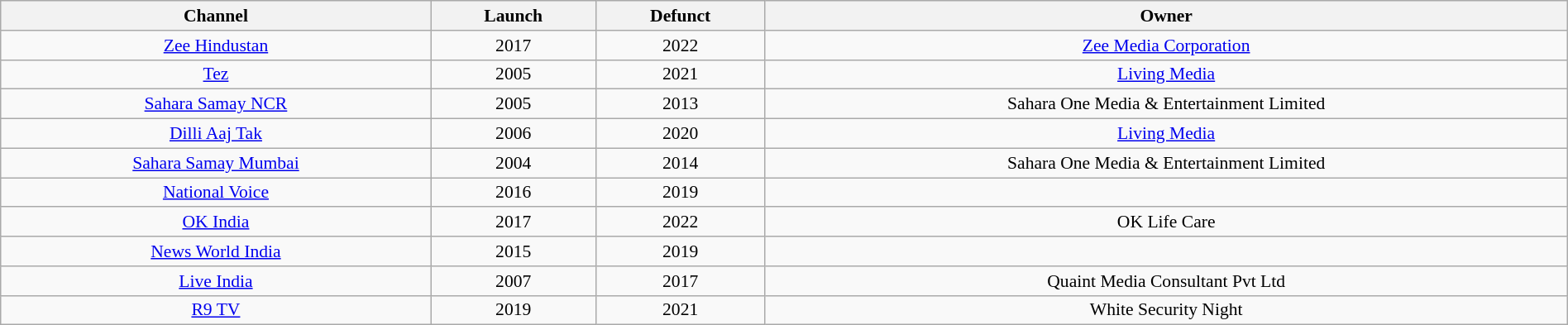<table class="wikitable sortable" style="border-collapse:collapse; font-size: 90%; text-align:center" width="100%">
<tr>
<th>Channel</th>
<th>Launch</th>
<th>Defunct</th>
<th>Owner</th>
</tr>
<tr>
<td><a href='#'>Zee Hindustan</a></td>
<td>2017</td>
<td>2022</td>
<td><a href='#'>Zee Media Corporation</a></td>
</tr>
<tr>
<td><a href='#'>Tez</a></td>
<td>2005</td>
<td>2021</td>
<td><a href='#'>Living Media</a></td>
</tr>
<tr>
<td><a href='#'>Sahara Samay NCR</a></td>
<td>2005</td>
<td>2013</td>
<td>Sahara One Media & Entertainment Limited</td>
</tr>
<tr>
<td><a href='#'>Dilli Aaj Tak</a></td>
<td>2006</td>
<td>2020</td>
<td><a href='#'>Living Media</a></td>
</tr>
<tr>
<td><a href='#'>Sahara Samay Mumbai</a></td>
<td>2004</td>
<td>2014</td>
<td>Sahara One Media & Entertainment Limited</td>
</tr>
<tr>
<td><a href='#'>National Voice</a></td>
<td>2016</td>
<td>2019</td>
<td></td>
</tr>
<tr>
<td><a href='#'>OK India</a></td>
<td>2017</td>
<td>2022</td>
<td>OK Life Care</td>
</tr>
<tr>
<td><a href='#'>News World India</a></td>
<td>2015</td>
<td>2019</td>
<td></td>
</tr>
<tr>
<td><a href='#'>Live India</a></td>
<td>2007</td>
<td>2017</td>
<td>Quaint Media Consultant Pvt Ltd</td>
</tr>
<tr>
<td><a href='#'>R9 TV</a></td>
<td>2019</td>
<td>2021</td>
<td>White Security Night</td>
</tr>
</table>
